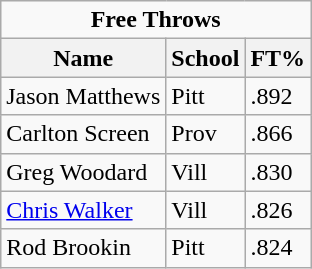<table class="wikitable">
<tr>
<td colspan=3 style="text-align:center;"><strong>Free Throws</strong></td>
</tr>
<tr>
<th>Name</th>
<th>School</th>
<th>FT%</th>
</tr>
<tr>
<td>Jason Matthews</td>
<td>Pitt</td>
<td>.892</td>
</tr>
<tr>
<td>Carlton Screen</td>
<td>Prov</td>
<td>.866</td>
</tr>
<tr>
<td>Greg Woodard</td>
<td>Vill</td>
<td>.830</td>
</tr>
<tr>
<td><a href='#'>Chris Walker</a></td>
<td>Vill</td>
<td>.826</td>
</tr>
<tr>
<td>Rod Brookin</td>
<td>Pitt</td>
<td>.824</td>
</tr>
</table>
